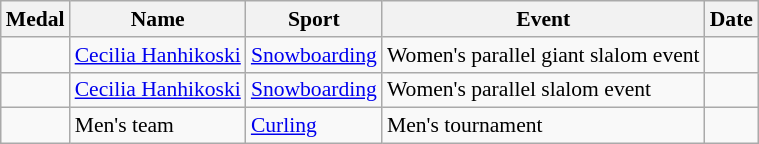<table class="wikitable sortable" style="font-size: 90%;">
<tr>
<th>Medal</th>
<th>Name</th>
<th>Sport</th>
<th>Event</th>
<th>Date</th>
</tr>
<tr>
<td></td>
<td><a href='#'>Cecilia Hanhikoski</a></td>
<td><a href='#'>Snowboarding</a></td>
<td>Women's parallel giant slalom event</td>
<td></td>
</tr>
<tr>
<td></td>
<td><a href='#'>Cecilia Hanhikoski</a></td>
<td><a href='#'>Snowboarding</a></td>
<td>Women's parallel slalom event</td>
<td></td>
</tr>
<tr>
<td></td>
<td>Men's team</td>
<td><a href='#'>Curling</a></td>
<td>Men's tournament</td>
<td></td>
</tr>
</table>
